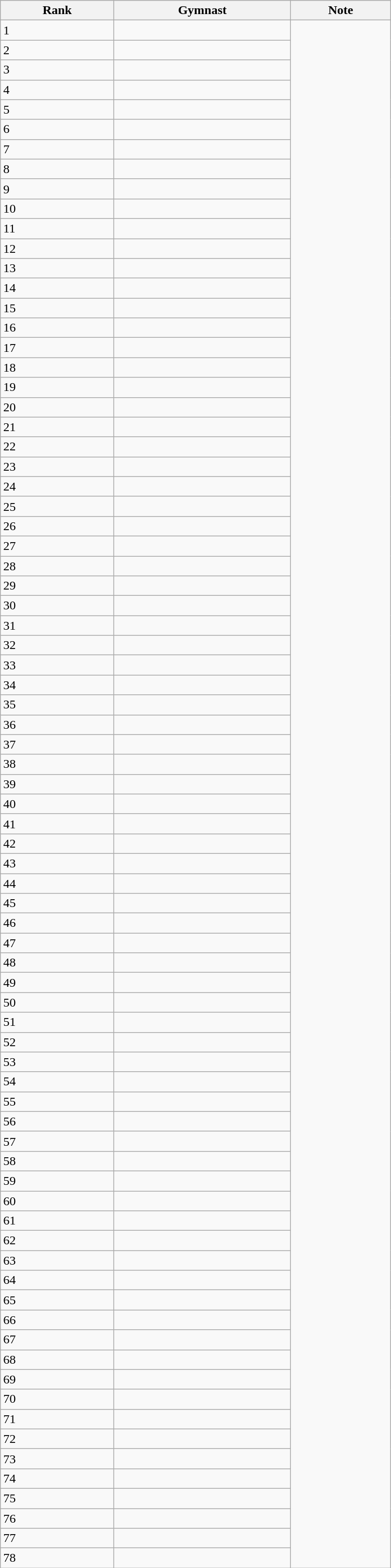<table class="wikitable" width=500>
<tr bgcolor="#efefef">
<th>Rank</th>
<th>Gymnast</th>
<th>Note</th>
</tr>
<tr>
<td>1</td>
<td></td>
</tr>
<tr>
<td>2</td>
<td></td>
</tr>
<tr>
<td>3</td>
<td></td>
</tr>
<tr>
<td>4</td>
<td></td>
</tr>
<tr>
<td>5</td>
<td></td>
</tr>
<tr>
<td>6</td>
<td></td>
</tr>
<tr>
<td>7</td>
<td></td>
</tr>
<tr>
<td>8</td>
<td></td>
</tr>
<tr>
<td>9</td>
<td></td>
</tr>
<tr>
<td>10</td>
<td></td>
</tr>
<tr>
<td>11</td>
<td></td>
</tr>
<tr>
<td>12</td>
<td></td>
</tr>
<tr>
<td>13</td>
<td></td>
</tr>
<tr>
<td>14</td>
<td></td>
</tr>
<tr>
<td>15</td>
<td></td>
</tr>
<tr>
<td>16</td>
<td></td>
</tr>
<tr>
<td>17</td>
<td></td>
</tr>
<tr>
<td>18</td>
<td></td>
</tr>
<tr>
<td>19</td>
<td></td>
</tr>
<tr>
<td>20</td>
<td></td>
</tr>
<tr>
<td>21</td>
<td></td>
</tr>
<tr>
<td>22</td>
<td></td>
</tr>
<tr>
<td>23</td>
<td></td>
</tr>
<tr>
<td>24</td>
<td></td>
</tr>
<tr>
<td>25</td>
<td></td>
</tr>
<tr>
<td>26</td>
<td></td>
</tr>
<tr>
<td>27</td>
<td></td>
</tr>
<tr>
<td>28</td>
<td></td>
</tr>
<tr>
<td>29</td>
<td></td>
</tr>
<tr>
<td>30</td>
<td></td>
</tr>
<tr>
<td>31</td>
<td></td>
</tr>
<tr>
<td>32</td>
<td></td>
</tr>
<tr>
<td>33</td>
<td></td>
</tr>
<tr>
<td>34</td>
<td></td>
</tr>
<tr>
<td>35</td>
<td></td>
</tr>
<tr>
<td>36</td>
<td></td>
</tr>
<tr>
<td>37</td>
<td></td>
</tr>
<tr>
<td>38</td>
<td></td>
</tr>
<tr>
<td>39</td>
<td></td>
</tr>
<tr>
<td>40</td>
<td></td>
</tr>
<tr>
<td>41</td>
<td></td>
</tr>
<tr>
<td>42</td>
<td></td>
</tr>
<tr>
<td>43</td>
<td></td>
</tr>
<tr>
<td>44</td>
<td></td>
</tr>
<tr>
<td>45</td>
<td></td>
</tr>
<tr>
<td>46</td>
<td></td>
</tr>
<tr>
<td>47</td>
<td></td>
</tr>
<tr>
<td>48</td>
<td></td>
</tr>
<tr>
<td>49</td>
<td></td>
</tr>
<tr>
<td>50</td>
<td></td>
</tr>
<tr>
<td>51</td>
<td></td>
</tr>
<tr>
<td>52</td>
<td></td>
</tr>
<tr>
<td>53</td>
<td></td>
</tr>
<tr>
<td>54</td>
<td></td>
</tr>
<tr>
<td>55</td>
<td></td>
</tr>
<tr>
<td>56</td>
<td></td>
</tr>
<tr>
<td>57</td>
<td></td>
</tr>
<tr>
<td>58</td>
<td></td>
</tr>
<tr>
<td>59</td>
<td></td>
</tr>
<tr>
<td>60</td>
<td></td>
</tr>
<tr>
<td>61</td>
<td></td>
</tr>
<tr>
<td>62</td>
<td></td>
</tr>
<tr>
<td>63</td>
<td></td>
</tr>
<tr>
<td>64</td>
<td></td>
</tr>
<tr>
<td>65</td>
<td></td>
</tr>
<tr>
<td>66</td>
<td></td>
</tr>
<tr>
<td>67</td>
<td></td>
</tr>
<tr>
<td>68</td>
<td></td>
</tr>
<tr>
<td>69</td>
<td></td>
</tr>
<tr>
<td>70</td>
<td></td>
</tr>
<tr>
<td>71</td>
<td></td>
</tr>
<tr>
<td>72</td>
<td></td>
</tr>
<tr>
<td>73</td>
<td></td>
</tr>
<tr>
<td>74</td>
<td></td>
</tr>
<tr>
<td>75</td>
<td></td>
</tr>
<tr>
<td>76</td>
<td></td>
</tr>
<tr>
<td>77</td>
<td></td>
</tr>
<tr>
<td>78</td>
<td></td>
</tr>
</table>
